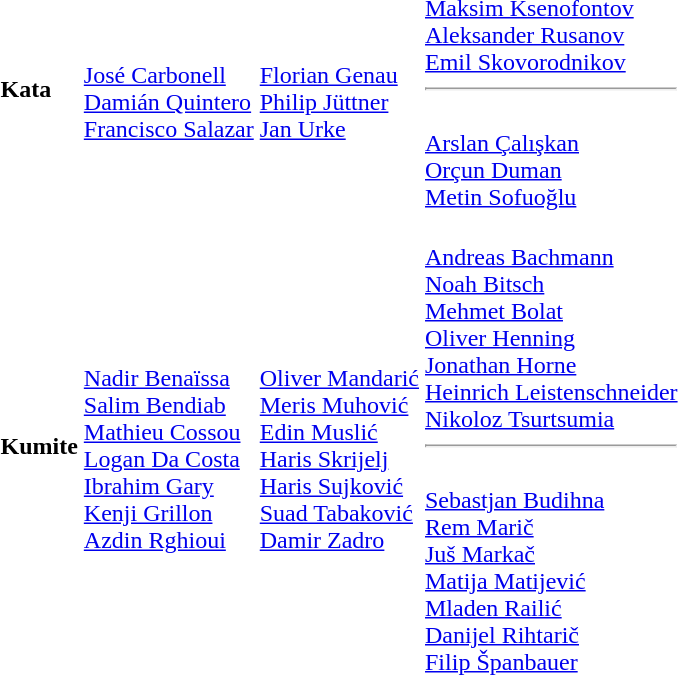<table>
<tr>
<td><strong>Kata</strong></td>
<td><br><a href='#'>José Carbonell</a><br><a href='#'>Damián Quintero</a><br><a href='#'>Francisco Salazar</a></td>
<td><br><a href='#'>Florian Genau</a><br><a href='#'>Philip Jüttner</a><br><a href='#'>Jan Urke</a></td>
<td><br><a href='#'>Maksim Ksenofontov</a><br><a href='#'>Aleksander Rusanov</a><br><a href='#'>Emil Skovorodnikov</a><hr><br><a href='#'>Arslan Çalışkan</a><br><a href='#'>Orçun Duman</a><br><a href='#'>Metin Sofuoğlu</a></td>
</tr>
<tr>
<td><strong>Kumite</strong></td>
<td><br><a href='#'>Nadir Benaïssa</a><br><a href='#'>Salim Bendiab</a><br><a href='#'>Mathieu Cossou</a><br><a href='#'>Logan Da Costa</a><br><a href='#'>Ibrahim Gary</a><br><a href='#'>Kenji Grillon</a><br><a href='#'>Azdin Rghioui</a></td>
<td><br><a href='#'>Oliver Mandarić</a><br><a href='#'>Meris Muhović</a><br><a href='#'>Edin Muslić</a><br><a href='#'>Haris Skrijelj</a><br><a href='#'>Haris Sujković</a><br><a href='#'>Suad Tabaković</a><br><a href='#'>Damir Zadro</a></td>
<td><br><a href='#'>Andreas Bachmann</a><br><a href='#'>Noah Bitsch</a><br><a href='#'>Mehmet Bolat</a><br><a href='#'>Oliver Henning</a><br><a href='#'>Jonathan Horne</a><br><a href='#'>Heinrich Leistenschneider</a><br><a href='#'>Nikoloz Tsurtsumia</a><hr><br><a href='#'>Sebastjan Budihna</a><br><a href='#'>Rem Marič</a><br><a href='#'>Juš Markač</a><br><a href='#'>Matija Matijević</a><br><a href='#'>Mladen Railić</a><br><a href='#'>Danijel Rihtarič</a><br><a href='#'>Filip Španbauer</a></td>
</tr>
</table>
